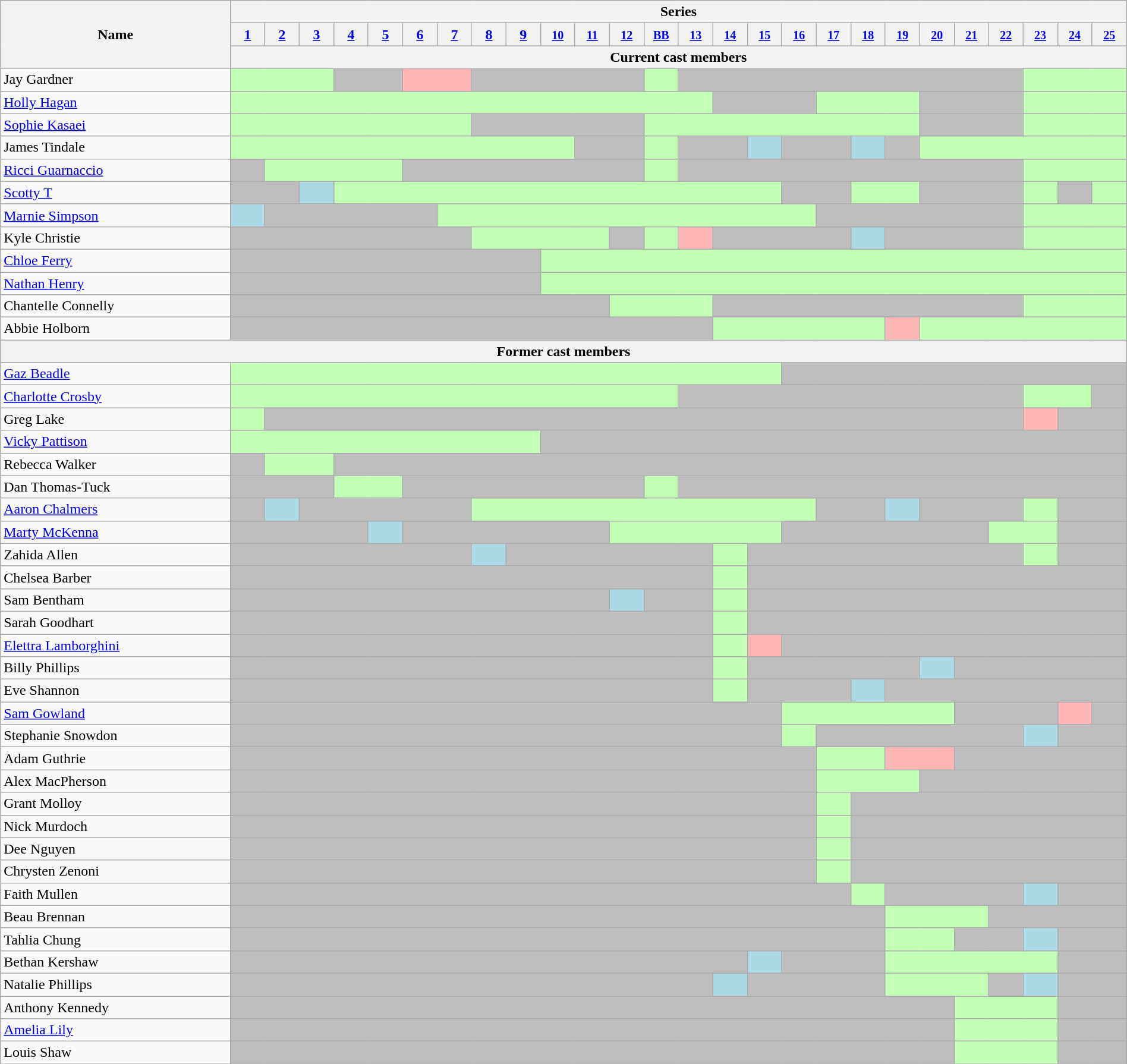<table class="wikitable plainrowheaders" width="100%">
<tr>
<th scope="col" rowspan="3" style="width:20%;">Name</th>
<th colspan="26" scope="col">Series</th>
</tr>
<tr>
<th scope="col" style="width:3%;"><a href='#'>1</a></th>
<th scope="col" style="width:3%;"><a href='#'>2</a></th>
<th scope="col" style="width:3%;"><a href='#'>3</a></th>
<th scope="col" style="width:3%;"><a href='#'>4</a></th>
<th scope="col" style="width:3%;"><a href='#'>5</a></th>
<th scope="col" style="width:3%;"><a href='#'>6</a></th>
<th scope="col" style="width:3%;"><a href='#'>7</a></th>
<th scope="col" style="width:3%;"><a href='#'>8</a></th>
<th scope="col" style="width:3%;"><a href='#'>9</a></th>
<th scope="col" style="width:3%;"><a href='#'><small>10</small></a></th>
<th scope="col" style="width:3%;"><a href='#'><small>11</small></a></th>
<th scope="col" style="width:3%;"><a href='#'><small>12</small></a></th>
<th scope="col" style="width:3%;"><a href='#'><small>BB</small></a></th>
<th scope="col" style="width:3%;"><a href='#'><small>13</small></a></th>
<th scope="col" style="width:3%;"><a href='#'><small>14</small></a></th>
<th scope="col" style="width:3%;"><a href='#'><small>15</small></a></th>
<th scope="col" style="width:3%;"><a href='#'><small>16</small></a></th>
<th scope="col" style="width:3%;"><a href='#'><small>17</small></a></th>
<th scope="col" style="width:3%;"><a href='#'><small>18</small></a></th>
<th scope="col" style="width:3%;"><a href='#'><small>19</small></a></th>
<th scope="col" style="width:3%;"><a href='#'><small>20</small></a></th>
<th scope="col" style="width:3%;"><a href='#'><small>21</small></a></th>
<th scope="col" style="width:3%;"><a href='#'><small>22</small></a></th>
<th scope="col" style="width:3%;"><a href='#'><small>23</small></a></th>
<th scope="col" style="width:3%;"><a href='#'><small>24</small></a></th>
<th scope="col" style="width:3%;"><a href='#'><small>25</small></a></th>
</tr>
<tr>
<th scope="col" colspan="26" style="width:45%;">Current cast members</th>
</tr>
<tr>
<td scope="row">Jay Gardner</td>
<td colspan="3" style="background:#C3FFB6;"></td>
<td colspan="2" style="background:#BDBDBD;"></td>
<td colspan="2" style="background:#FFB6B6;"></td>
<td colspan="5" style="background:#BDBDBD;"></td>
<td style="background:#C3FFB6;"></td>
<td colspan="10" style="background:#BDBDBD;"></td>
<td colspan="3" style="background:#C3FFB6;"></td>
</tr>
<tr>
<td scope="row"><a href='#'>Holly Hagan</a></td>
<td colspan="14" style="background:#C3FFB6;"></td>
<td colspan="3" style="background:#BDBDBD;"></td>
<td colspan="3" style="background:#C3FFB6;"></td>
<td colspan="3" style="background:#BDBDBD;"></td>
<td colspan="3" style="background:#C3FFB6;"></td>
</tr>
<tr>
<td scope="row"><a href='#'>Sophie Kasaei</a></td>
<td colspan="7" style="background:#C3FFB6;"></td>
<td colspan="5" style="background:#BDBDBD;"></td>
<td colspan="8" style="background:#C3FFB6;"></td>
<td colspan="3" style="background:#BDBDBD;"></td>
<td colspan="3" style="background:#C3FFB6;"></td>
</tr>
<tr>
<td scope="row">James Tindale</td>
<td colspan="10" style="background:#C3FFB6;"></td>
<td colspan="2" style="background:#BDBDBD;"></td>
<td style="background:#C3FFB6;"></td>
<td colspan="2" style="background:#BDBDBD;"></td>
<td colspan="1" style="background:#ADD8E6;"></td>
<td colspan="2" style="background:#BDBDBD;"></td>
<td colspan="1" style="background:#ADD8E6;"></td>
<td colspan="1" style="background:#BDBDBD;"></td>
<td colspan="6" style="background:#C3FFB6;"></td>
</tr>
<tr>
<td scope="row"><a href='#'>Ricci Guarnaccio</a></td>
<td style="background:#BDBDBD;"></td>
<td colspan="4" style="background:#C3FFB6;"></td>
<td colspan="7" style="background:#BDBDBD;"></td>
<td style="background:#C3FFB6;"></td>
<td colspan="10" style="background:#BDBDBD;"></td>
<td colspan="3" style="background:#C3FFB6;"></td>
</tr>
<tr>
<td scope="row"><a href='#'>Scotty T</a></td>
<td colspan="2" style="background:#BDBDBD;"></td>
<td colspan="1" style="background:#ADD8E6;"></td>
<td colspan="13" style="background:#C3FFB6;"></td>
<td colspan="2" style="background:#BDBDBD;"></td>
<td colspan="2" style="background:#C3FFB6;"></td>
<td colspan="3" style="background:#BDBDBD;"></td>
<td colspan="1" style="background:#C3FFB6;"></td>
<td colspan="1" style="background:#BDBDBD;"></td>
<td colspan="1" style="background:#C3FFB6;"></td>
</tr>
<tr>
<td scope="row"><a href='#'>Marnie Simpson</a></td>
<td colspan="1" style="background:#ADD8E6;"></td>
<td colspan="5" style="background:#BDBDBD;"></td>
<td colspan="11" style="background:#C3FFB6;"></td>
<td colspan="6" style="background:#BDBDBD;"></td>
<td colspan="3" style="background:#C3FFB6;"></td>
</tr>
<tr>
<td scope="row">Kyle Christie</td>
<td colspan="7" style="background:#BDBDBD;"></td>
<td colspan="4" style="background:#C3FFB6;"></td>
<td style="background:#BDBDBD;"></td>
<td colspan="1" style="background:#C3FFB6;"></td>
<td colspan="1" style="background:#FFB6B6;"></td>
<td colspan="4" style="background:#BDBDBD;"></td>
<td colspan="1" style="background:#ADD8E6;"></td>
<td colspan="4" style="background:#BDBDBD;"></td>
<td colspan="3" style="background:#C3FFB6;"></td>
</tr>
<tr>
<td scope="row"><a href='#'>Chloe Ferry</a></td>
<td colspan="9" style="background:#BDBDBD;"></td>
<td colspan="17" style="background:#C3FFB6;"></td>
</tr>
<tr>
<td scope="row"><a href='#'>Nathan Henry</a></td>
<td colspan="9" style="background:#BDBDBD;"></td>
<td colspan="17" style="background:#C3FFB6;"></td>
</tr>
<tr>
<td scope="row">Chantelle Connelly</td>
<td colspan="11" style="background:#BDBDBD;"></td>
<td colspan="3" style="background:#C3FFB6;"></td>
<td colspan="9" style="background:#BDBDBD;"></td>
<td colspan="3" style="background:#C3FFB6;"></td>
</tr>
<tr>
<td scope="row">Abbie Holborn</td>
<td colspan="14" style="background:#BDBDBD;"></td>
<td colspan="5" style="background:#C3FFB6;"></td>
<td colspan="1" style="background:#FFB6B6;"></td>
<td colspan="6" style="background:#C3FFB6;"></td>
</tr>
<tr>
<th colspan="27" scope="col" style="width:55%;">Former cast members</th>
</tr>
<tr>
<td scope="row"><a href='#'>Gaz Beadle</a></td>
<td colspan="16" style="background:#C3FFB6;"></td>
<td colspan="10" style="background:#BDBDBD;"></td>
</tr>
<tr>
<td scope="row"><a href='#'>Charlotte Crosby</a></td>
<td colspan="13" style="background:#C3FFB6;"></td>
<td colspan="10" style="background:#BDBDBD;"></td>
<td colspan="2" style="background:#C3FFB6;"></td>
<td colspan="1" style="background:#BDBDBD;"></td>
</tr>
<tr>
<td scope="row">Greg Lake</td>
<td colspan="1" style="background:#C3FFB6;"></td>
<td colspan="22" style="background:#BDBDBD;"></td>
<td colspan="1" style="background:#FFB6B6;"></td>
<td colspan="2" style="background:#BDBDBD;"></td>
</tr>
<tr>
<td scope="row"><a href='#'>Vicky Pattison</a></td>
<td colspan="9" style="background:#C3FFB6;"></td>
<td colspan="17" style="background:#BDBDBD;"></td>
</tr>
<tr>
<td scope="row">Rebecca Walker</td>
<td style="background:#BDBDBD;"></td>
<td colspan="2" style="background:#C3FFB6;"></td>
<td colspan="23" style="background:#BDBDBD;"></td>
</tr>
<tr>
<td scope="row">Dan Thomas-Tuck</td>
<td colspan="3" style="background:#BDBDBD;"></td>
<td colspan="2" style="background:#C3FFB6;"></td>
<td colspan="7" style="background:#BDBDBD;"></td>
<td style="background:#C3FFB6;"></td>
<td colspan="13" style="background:#BDBDBD;"></td>
</tr>
<tr>
<td scope="row"><a href='#'>Aaron Chalmers</a></td>
<td style="background:#BDBDBD;"></td>
<td colspan="1" style="background:#ADD8E6;"></td>
<td colspan="5" style="background:#BDBDBD;"></td>
<td colspan="10" style="background:#C3FFB6;"></td>
<td colspan="2" style="background:#BDBDBD;"></td>
<td colspan="1" style="background:#ADD8E6;"></td>
<td colspan="3" style="background:#BDBDBD;"></td>
<td colspan="1" style="background:#C3FFB6;"></td>
<td colspan="2" style="background:#BDBDBD;"></td>
</tr>
<tr>
<td scope="row"><a href='#'>Marty McKenna</a></td>
<td colspan="4" style="background:#BDBDBD;"></td>
<td colspan="1" style="background:#ADD8E6;"></td>
<td colspan="6" style="background:#BDBDBD;"></td>
<td colspan="5" style="background:#C3FFB6;"></td>
<td colspan="6" style="background:#BDBDBD;"></td>
<td colspan="2" style="background:#C3FFB6;"></td>
<td colspan="2" style="background:#BDBDBD;"></td>
</tr>
<tr>
<td scope="row">Zahida Allen</td>
<td colspan="7" style="background:#BDBDBD;"></td>
<td colspan="1" style="background:#ADD8E6;"></td>
<td colspan="6" style="background:#BDBDBD;"></td>
<td colspan="1" style="background:#C3FFB6;"></td>
<td colspan="8" style="background:#BDBDBD;"></td>
<td colspan="1" style="background:#C3FFB6;"></td>
<td colspan="2" style="background:#BDBDBD;"></td>
</tr>
<tr>
<td scope="row">Chelsea Barber</td>
<td colspan="14" style="background:#BDBDBD;"></td>
<td style="background:#C3FFB6;"></td>
<td colspan="11" style="background:#BDBDBD;"></td>
</tr>
<tr>
<td scope="row">Sam Bentham</td>
<td colspan="11" style="background:#BDBDBD;"></td>
<td colspan="1" style="background:#ADD8E6;"></td>
<td colspan="2" style="background:#BDBDBD;"></td>
<td style="background:#C3FFB6;"></td>
<td colspan="11" style="background:#BDBDBD;"></td>
</tr>
<tr>
<td scope="row">Sarah Goodhart</td>
<td colspan="14" style="background:#BDBDBD;"></td>
<td style="background:#C3FFB6;"></td>
<td colspan="11" style="background:#BDBDBD;"></td>
</tr>
<tr>
<td scope="row"><a href='#'>Elettra Lamborghini</a></td>
<td colspan="14" style="background:#BDBDBD;"></td>
<td style="background:#C3FFB6;"></td>
<td style="background:#FFB6B6;"></td>
<td colspan="10" style="background:#BDBDBD;"></td>
</tr>
<tr>
<td scope="row">Billy Phillips</td>
<td colspan="14" style="background:#BDBDBD;"></td>
<td style="background:#C3FFB6;"></td>
<td colspan="5" style="background:#BDBDBD;"></td>
<td colspan="1" style="background:#ADD8E6;"></td>
<td colspan="5" style="background:#BDBDBD;"></td>
</tr>
<tr>
<td scope="row">Eve Shannon</td>
<td colspan="14" style="background:#BDBDBD;"></td>
<td style="background:#C3FFB6;"></td>
<td colspan="3" style="background:#BDBDBD;"></td>
<td colspan="1" style="background:#ADD8E6;"></td>
<td colspan="7" style="background:#BDBDBD;"></td>
</tr>
<tr>
<td scope="row"><a href='#'>Sam Gowland</a></td>
<td colspan="16" style="background:#BDBDBD;"></td>
<td colspan="5" style="background:#C3FFB6;"></td>
<td colspan="3" style="background:#BDBDBD;"></td>
<td colspan="1" style="background:#FFB6B6;"></td>
<td colspan="1" style="background:#BDBDBD;"></td>
</tr>
<tr>
<td scope="row">Stephanie Snowdon</td>
<td colspan="16" style="background:#BDBDBD;"></td>
<td style="background:#C3FFB6;"></td>
<td colspan="6" style="background:#BDBDBD;"></td>
<td colspan="1" style="background:#ADD8E6;"></td>
<td colspan="2" style="background:#BDBDBD;"></td>
</tr>
<tr>
<td scope="row">Adam Guthrie</td>
<td colspan="17" style="background:#BDBDBD;"></td>
<td colspan="2" style="background:#C3FFB6;"></td>
<td colspan="2" style="background:#FFB6B6;"></td>
<td colspan="5" style="background:#BDBDBD;"></td>
</tr>
<tr>
<td scope="row">Alex MacPherson</td>
<td colspan="17" style="background:#BDBDBD;"></td>
<td colspan="3" style="background:#C3FFB6;"></td>
<td colspan="6" style="background:#BDBDBD;"></td>
</tr>
<tr>
<td scope="row">Grant Molloy</td>
<td colspan="17" style="background:#BDBDBD;"></td>
<td style="background:#C3FFB6;"></td>
<td colspan="8" style="background:#BDBDBD;"></td>
</tr>
<tr>
<td scope="row">Nick Murdoch</td>
<td colspan="17" style="background:#BDBDBD;"></td>
<td style="background:#C3FFB6;"></td>
<td colspan="8" style="background:#BDBDBD;"></td>
</tr>
<tr>
<td scope="row">Dee Nguyen</td>
<td colspan="17" style="background:#BDBDBD;"></td>
<td style="background:#C3FFB6;"></td>
<td colspan="8" style="background:#BDBDBD;"></td>
</tr>
<tr>
<td scope="row">Chrysten Zenoni</td>
<td colspan="17" style="background:#BDBDBD;"></td>
<td style="background:#C3FFB6;"></td>
<td colspan="8" style="background:#BDBDBD;"></td>
</tr>
<tr>
<td scope="row">Faith Mullen</td>
<td colspan="18" style="background:#BDBDBD;"></td>
<td colspan="1" style="background:#C3FFB6;"></td>
<td colspan="4" style="background:#BDBDBD;"></td>
<td colspan="1" style="background:#ADD8E6;"></td>
<td colspan="2" style="background:#BDBDBD;"></td>
</tr>
<tr>
<td scope="row">Beau Brennan</td>
<td colspan="19" style="background:#BDBDBD;"></td>
<td colspan="3" style="background:#C3FFB6;"></td>
<td colspan="4" style="background:#BDBDBD;"></td>
</tr>
<tr>
<td scope="row">Tahlia Chung</td>
<td colspan="19" style="background:#BDBDBD;"></td>
<td colspan="2" style="background:#C3FFB6;"></td>
<td colspan="2" style="background:#BDBDBD;"></td>
<td colspan="1" style="background:#ADD8E6;"></td>
<td colspan="2" style="background:#BDBDBD;"></td>
</tr>
<tr>
<td scope="row">Bethan Kershaw</td>
<td colspan="15" style="background:#BDBDBD;"></td>
<td colspan="1" style="background:#ADD8E6;"></td>
<td colspan="3" style="background:#BDBDBD;"></td>
<td colspan="5" style="background:#C3FFB6;"></td>
<td colspan="2" style="background:#BDBDBD;"></td>
</tr>
<tr>
<td scope="row">Natalie Phillips</td>
<td colspan="14" style="background:#BDBDBD;"></td>
<td colspan="1" style="background:#ADD8E6;"></td>
<td colspan="4" style="background:#BDBDBD;"></td>
<td colspan="3" style="background:#C3FFB6;"></td>
<td colspan="1" style="background:#BDBDBD;"></td>
<td colspan="1" style="background:#ADD8E6;"></td>
<td colspan="2" style="background:#BDBDBD;"></td>
</tr>
<tr>
<td scope="row">Anthony Kennedy</td>
<td colspan="21" style="background:#BDBDBD;"></td>
<td colspan="3" style="background:#C3FFB6;"></td>
<td colspan="2" style="background:#BDBDBD;"></td>
</tr>
<tr>
<td scope="row"><a href='#'>Amelia Lily</a></td>
<td colspan="21" style="background:#BDBDBD;"></td>
<td colspan="3" style="background:#C3FFB6;"></td>
<td colspan="2" style="background:#BDBDBD;"></td>
</tr>
<tr>
<td scope="row">Louis Shaw</td>
<td colspan="21" style="background:#BDBDBD;"></td>
<td colspan="3" style="background:#C3FFB6;"></td>
<td colspan="2" style="background:#BDBDBD;"></td>
</tr>
<tr>
</tr>
</table>
